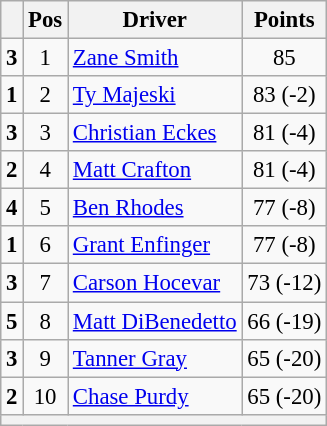<table class="wikitable" style="font-size: 95%;">
<tr>
<th></th>
<th>Pos</th>
<th>Driver</th>
<th>Points</th>
</tr>
<tr>
<td align="left"> <strong>3</strong></td>
<td style="text-align:center;">1</td>
<td><a href='#'>Zane Smith</a></td>
<td style="text-align:center;">85</td>
</tr>
<tr>
<td align="left"> <strong>1</strong></td>
<td style="text-align:center;">2</td>
<td><a href='#'>Ty Majeski</a></td>
<td style="text-align:center;">83 (-2)</td>
</tr>
<tr>
<td align="left"> <strong>3</strong></td>
<td style="text-align:center;">3</td>
<td><a href='#'>Christian Eckes</a></td>
<td style="text-align:center;">81 (-4)</td>
</tr>
<tr>
<td align="left"> <strong>2</strong></td>
<td style="text-align:center;">4</td>
<td><a href='#'>Matt Crafton</a></td>
<td style="text-align:center;">81 (-4)</td>
</tr>
<tr>
<td align="left"> <strong>4</strong></td>
<td style="text-align:center;">5</td>
<td><a href='#'>Ben Rhodes</a></td>
<td style="text-align:center;">77 (-8)</td>
</tr>
<tr>
<td align="left"> <strong>1</strong></td>
<td style="text-align:center;">6</td>
<td><a href='#'>Grant Enfinger</a></td>
<td style="text-align:center;">77 (-8)</td>
</tr>
<tr>
<td align="left"> <strong>3</strong></td>
<td style="text-align:center;">7</td>
<td><a href='#'>Carson Hocevar</a></td>
<td style="text-align:center;">73 (-12)</td>
</tr>
<tr>
<td align="left"> <strong>5</strong></td>
<td style="text-align:center;">8</td>
<td><a href='#'>Matt DiBenedetto</a></td>
<td style="text-align:center;">66 (-19)</td>
</tr>
<tr>
<td align="left"> <strong>3</strong></td>
<td style="text-align:center;">9</td>
<td><a href='#'>Tanner Gray</a></td>
<td style="text-align:center;">65 (-20)</td>
</tr>
<tr>
<td align="left"> <strong>2</strong></td>
<td style="text-align:center;">10</td>
<td><a href='#'>Chase Purdy</a></td>
<td style="text-align:center;">65 (-20)</td>
</tr>
<tr class="sortbottom">
<th colspan="9"></th>
</tr>
</table>
